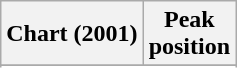<table class="wikitable sortable plainrowheaders" style="text-align:center">
<tr>
<th scope="col">Chart (2001)</th>
<th scope="col">Peak<br> position</th>
</tr>
<tr>
</tr>
<tr>
</tr>
<tr>
</tr>
<tr>
</tr>
</table>
